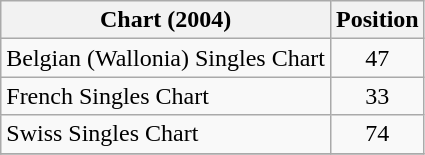<table class="wikitable sortable">
<tr>
<th>Chart (2004)</th>
<th>Position</th>
</tr>
<tr>
<td>Belgian (Wallonia) Singles Chart</td>
<td align="center">47</td>
</tr>
<tr>
<td>French Singles Chart</td>
<td align="center">33</td>
</tr>
<tr>
<td>Swiss Singles Chart</td>
<td align="center">74</td>
</tr>
<tr>
</tr>
</table>
